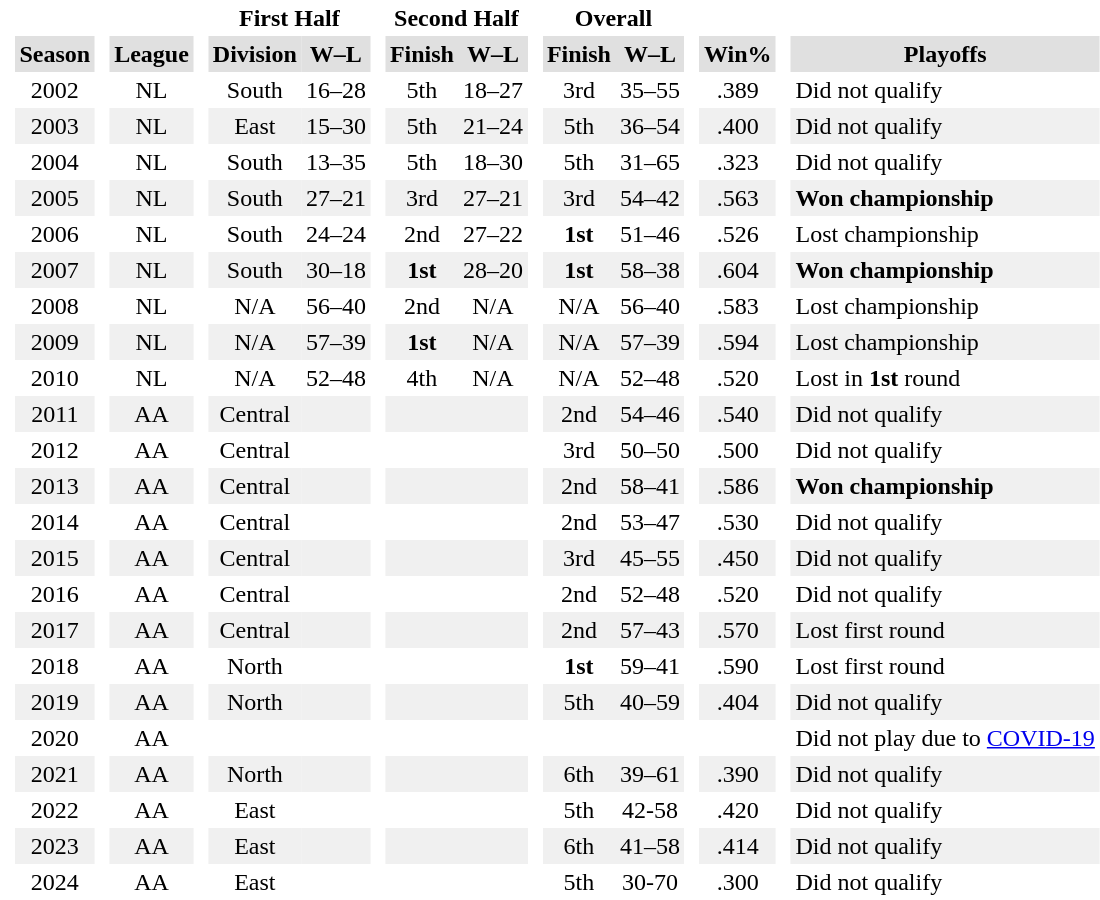<table cellpadding="3" cellspacing="0" style="text-align:center">
<tr>
<th rowspan=99 bgcolor="#ffffff"> </th>
<th bgcolor="#ffffff"> </th>
<th rowspan=99 bgcolor="#ffffff"> </th>
<th bgcolor="#ffffff"> </th>
<th rowspan=99 bgcolor="#ffffff"> </th>
<th colspan=2>First Half</th>
<th rowspan=99 bgcolor="#ffffff"> </th>
<th colspan=2>Second Half</th>
<th rowspan=99 bgcolor="#ffffff"> </th>
<th colspan=2>Overall</th>
<th rowspan=99 bgcolor="#ffffff"> </th>
<th bgcolor="#ffffff"> </th>
<th rowspan=99 bgcolor="#ffffff"> </th>
</tr>
<tr bgcolor="#e0e0e0">
<th>Season</th>
<th>League</th>
<th>Division</th>
<th>W–L</th>
<th>Finish</th>
<th>W–L</th>
<th>Finish</th>
<th>W–L</th>
<th>Win%</th>
<th>Playoffs</th>
</tr>
<tr>
<td>2002</td>
<td>NL</td>
<td>South</td>
<td>16–28</td>
<td>5th</td>
<td>18–27</td>
<td>3rd</td>
<td>35–55</td>
<td>.389</td>
<td ALIGN=left>Did not qualify</td>
</tr>
<tr bgcolor="#f0f0f0">
<td>2003</td>
<td>NL</td>
<td>East</td>
<td>15–30</td>
<td>5th</td>
<td>21–24</td>
<td>5th</td>
<td>36–54</td>
<td>.400</td>
<td ALIGN=left>Did not qualify</td>
</tr>
<tr>
<td>2004</td>
<td>NL</td>
<td>South</td>
<td>13–35</td>
<td>5th</td>
<td>18–30</td>
<td>5th</td>
<td>31–65</td>
<td>.323</td>
<td ALIGN=left>Did not qualify</td>
</tr>
<tr bgcolor="#f0f0f0">
<td>2005</td>
<td>NL</td>
<td>South</td>
<td>27–21</td>
<td>3rd</td>
<td>27–21</td>
<td>3rd</td>
<td>54–42</td>
<td>.563</td>
<td ALIGN=left><strong>Won championship</strong></td>
</tr>
<tr>
<td>2006</td>
<td>NL</td>
<td>South</td>
<td>24–24</td>
<td>2nd</td>
<td>27–22</td>
<td><strong>1st</strong></td>
<td>51–46</td>
<td>.526</td>
<td ALIGN=left>Lost championship</td>
</tr>
<tr bgcolor="#f0f0f0">
<td>2007</td>
<td>NL</td>
<td>South</td>
<td>30–18</td>
<td><strong>1st</strong></td>
<td>28–20</td>
<td><strong>1st</strong></td>
<td>58–38</td>
<td>.604</td>
<td ALIGN=left><strong>Won championship</strong></td>
</tr>
<tr>
<td>2008</td>
<td>NL</td>
<td>N/A</td>
<td>56–40</td>
<td>2nd</td>
<td>N/A</td>
<td>N/A</td>
<td>56–40</td>
<td>.583</td>
<td ALIGN=left>Lost championship</td>
</tr>
<tr bgcolor="#f0f0f0">
<td>2009</td>
<td>NL</td>
<td>N/A</td>
<td>57–39</td>
<td><strong>1st</strong></td>
<td>N/A</td>
<td>N/A</td>
<td>57–39</td>
<td>.594</td>
<td ALIGN=left>Lost championship</td>
</tr>
<tr>
<td>2010</td>
<td>NL</td>
<td>N/A</td>
<td>52–48</td>
<td>4th</td>
<td>N/A</td>
<td>N/A</td>
<td>52–48</td>
<td>.520</td>
<td ALIGN=left>Lost in <strong>1st</strong> round</td>
</tr>
<tr bgcolor="#f0f0f0">
<td>2011</td>
<td>AA</td>
<td>Central</td>
<td></td>
<td></td>
<td></td>
<td>2nd</td>
<td>54–46</td>
<td>.540</td>
<td ALIGN=left>Did not qualify</td>
</tr>
<tr>
<td>2012</td>
<td>AA</td>
<td>Central</td>
<td></td>
<td></td>
<td></td>
<td>3rd</td>
<td>50–50</td>
<td>.500</td>
<td ALIGN=left>Did not qualify</td>
</tr>
<tr bgcolor="#f0f0f0">
<td>2013</td>
<td>AA</td>
<td>Central</td>
<td></td>
<td></td>
<td></td>
<td>2nd</td>
<td>58–41</td>
<td>.586</td>
<td ALIGN=left><strong>Won championship</strong></td>
</tr>
<tr>
<td>2014</td>
<td>AA</td>
<td>Central</td>
<td></td>
<td></td>
<td></td>
<td>2nd</td>
<td>53–47</td>
<td>.530</td>
<td ALIGN=left>Did not qualify</td>
</tr>
<tr bgcolor="#f0f0f0">
<td>2015</td>
<td>AA</td>
<td>Central</td>
<td></td>
<td></td>
<td></td>
<td>3rd</td>
<td>45–55</td>
<td>.450</td>
<td ALIGN=left>Did not qualify</td>
</tr>
<tr>
<td>2016</td>
<td>AA</td>
<td>Central</td>
<td></td>
<td></td>
<td></td>
<td>2nd</td>
<td>52–48</td>
<td>.520</td>
<td ALIGN=left>Did not qualify</td>
</tr>
<tr bgcolor="#f0f0f0">
<td>2017</td>
<td>AA</td>
<td>Central</td>
<td></td>
<td></td>
<td></td>
<td>2nd</td>
<td>57–43</td>
<td>.570</td>
<td ALIGN=left>Lost first round</td>
</tr>
<tr>
<td>2018</td>
<td>AA</td>
<td>North</td>
<td></td>
<td></td>
<td></td>
<td><strong>1st</strong></td>
<td>59–41</td>
<td>.590</td>
<td ALIGN=left>Lost first round</td>
</tr>
<tr bgcolor="#f0f0f0">
<td>2019</td>
<td>AA</td>
<td>North</td>
<td></td>
<td></td>
<td></td>
<td>5th</td>
<td>40–59</td>
<td>.404</td>
<td ALIGN=left>Did not qualify</td>
</tr>
<tr>
<td>2020</td>
<td>AA</td>
<td></td>
<td></td>
<td></td>
<td></td>
<td></td>
<td></td>
<td></td>
<td ALIGN=left>Did not play due to <a href='#'>COVID-19</a></td>
</tr>
<tr bgcolor="#f0f0f0">
<td>2021</td>
<td>AA</td>
<td>North</td>
<td></td>
<td></td>
<td></td>
<td>6th</td>
<td>39–61</td>
<td>.390</td>
<td ALIGN=left>Did not qualify</td>
</tr>
<tr>
<td>2022</td>
<td>AA</td>
<td>East</td>
<td></td>
<td></td>
<td></td>
<td>5th</td>
<td>42-58</td>
<td>.420</td>
<td ALIGN=left>Did not qualify</td>
</tr>
<tr bgcolor="#f0f0f0">
<td>2023</td>
<td>AA</td>
<td>East</td>
<td></td>
<td></td>
<td></td>
<td>6th</td>
<td>41–58</td>
<td>.414</td>
<td ALIGN=left>Did not qualify</td>
</tr>
<tr>
<td>2024</td>
<td>AA</td>
<td>East</td>
<td></td>
<td></td>
<td></td>
<td>5th</td>
<td>30-70</td>
<td>.300</td>
<td ALIGN=left>Did not qualify</td>
</tr>
</table>
